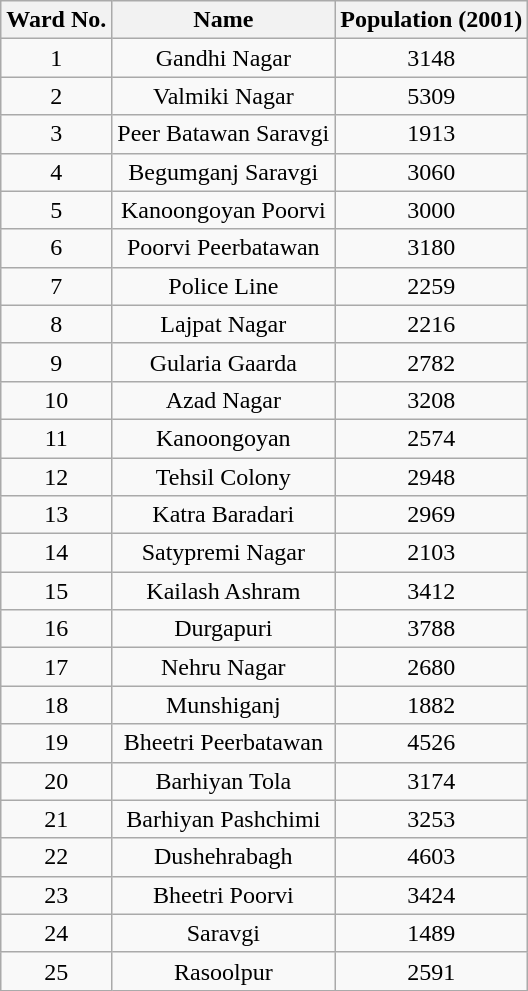<table class="wikitable sortable" style="text-align: center;">
<tr>
<th scope="col">Ward No.</th>
<th scope="col">Name</th>
<th scope="col">Population (2001)</th>
</tr>
<tr>
<td>1</td>
<td>Gandhi Nagar</td>
<td>3148</td>
</tr>
<tr>
<td>2</td>
<td>Valmiki Nagar</td>
<td>5309</td>
</tr>
<tr>
<td>3</td>
<td>Peer Batawan Saravgi</td>
<td>1913</td>
</tr>
<tr>
<td>4</td>
<td>Begumganj Saravgi</td>
<td>3060</td>
</tr>
<tr>
<td>5</td>
<td>Kanoongoyan Poorvi</td>
<td>3000</td>
</tr>
<tr>
<td>6</td>
<td>Poorvi Peerbatawan</td>
<td>3180</td>
</tr>
<tr>
<td>7</td>
<td>Police Line</td>
<td>2259</td>
</tr>
<tr>
<td>8</td>
<td>Lajpat Nagar</td>
<td>2216</td>
</tr>
<tr>
<td>9</td>
<td>Gularia Gaarda</td>
<td>2782</td>
</tr>
<tr>
<td>10</td>
<td>Azad Nagar</td>
<td>3208</td>
</tr>
<tr>
<td>11</td>
<td>Kanoongoyan</td>
<td>2574</td>
</tr>
<tr>
<td>12</td>
<td>Tehsil Colony</td>
<td>2948</td>
</tr>
<tr>
<td>13</td>
<td>Katra Baradari</td>
<td>2969</td>
</tr>
<tr>
<td>14</td>
<td>Satypremi Nagar</td>
<td>2103</td>
</tr>
<tr>
<td>15</td>
<td>Kailash Ashram</td>
<td>3412</td>
</tr>
<tr>
<td>16</td>
<td>Durgapuri</td>
<td>3788</td>
</tr>
<tr>
<td>17</td>
<td>Nehru Nagar</td>
<td>2680</td>
</tr>
<tr>
<td>18</td>
<td>Munshiganj</td>
<td>1882</td>
</tr>
<tr>
<td>19</td>
<td>Bheetri Peerbatawan</td>
<td>4526</td>
</tr>
<tr>
<td>20</td>
<td>Barhiyan Tola</td>
<td>3174</td>
</tr>
<tr>
<td>21</td>
<td>Barhiyan Pashchimi</td>
<td>3253</td>
</tr>
<tr>
<td>22</td>
<td>Dushehrabagh</td>
<td>4603</td>
</tr>
<tr>
<td>23</td>
<td>Bheetri Poorvi</td>
<td>3424</td>
</tr>
<tr>
<td>24</td>
<td>Saravgi</td>
<td>1489</td>
</tr>
<tr>
<td>25</td>
<td>Rasoolpur</td>
<td>2591</td>
</tr>
</table>
